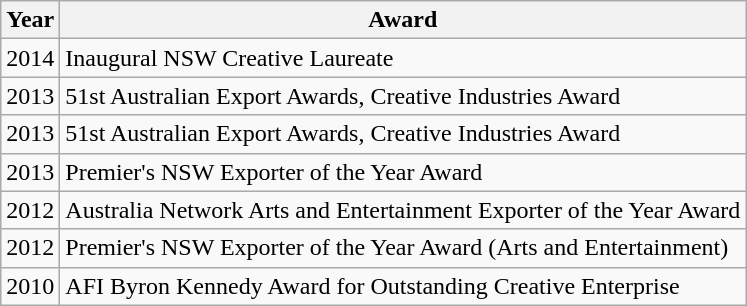<table class="wikitable">
<tr>
<th>Year</th>
<th>Award</th>
</tr>
<tr>
<td>2014</td>
<td>Inaugural NSW Creative Laureate</td>
</tr>
<tr>
<td>2013</td>
<td>51st Australian Export Awards, Creative Industries Award</td>
</tr>
<tr>
<td>2013</td>
<td>51st Australian Export Awards, Creative Industries Award</td>
</tr>
<tr>
<td>2013</td>
<td>Premier's NSW Exporter of the Year Award</td>
</tr>
<tr>
<td>2012</td>
<td>Australia Network Arts and Entertainment Exporter of the Year Award</td>
</tr>
<tr>
<td>2012</td>
<td>Premier's NSW Exporter of the Year Award (Arts and Entertainment)</td>
</tr>
<tr>
<td>2010</td>
<td>AFI Byron Kennedy Award for Outstanding Creative Enterprise</td>
</tr>
</table>
